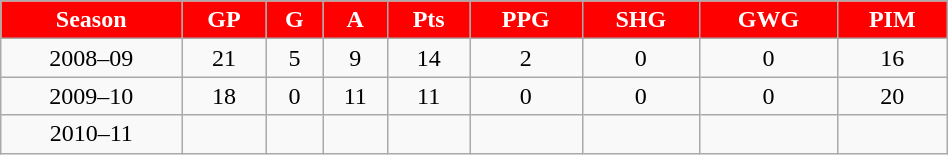<table class="wikitable" width="50%">
<tr align="center"  style=" background:red; color:#FFFFFF;">
<td><strong>Season</strong></td>
<td><strong>GP</strong></td>
<td><strong>G</strong></td>
<td><strong>A</strong></td>
<td><strong>Pts</strong></td>
<td><strong>PPG</strong></td>
<td><strong>SHG</strong></td>
<td><strong>GWG</strong></td>
<td><strong>PIM</strong></td>
</tr>
<tr align="center" bgcolor="">
<td>2008–09</td>
<td>21</td>
<td>5</td>
<td>9</td>
<td>14</td>
<td>2</td>
<td>0</td>
<td>0</td>
<td>16</td>
</tr>
<tr align="center" bgcolor="">
<td>2009–10</td>
<td>18</td>
<td>0</td>
<td>11</td>
<td>11</td>
<td>0</td>
<td>0</td>
<td>0</td>
<td>20</td>
</tr>
<tr align="center" bgcolor="">
<td>2010–11</td>
<td></td>
<td></td>
<td></td>
<td></td>
<td></td>
<td></td>
<td></td>
<td></td>
</tr>
</table>
